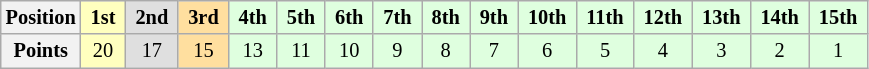<table class="wikitable" style="font-size:85%; text-align:center">
<tr>
<th>Position</th>
<td style="background:#ffffbf;"> <strong>1st</strong> </td>
<td style="background:#dfdfdf;"> <strong>2nd</strong> </td>
<td style="background:#ffdf9f;"> <strong>3rd</strong> </td>
<td style="background:#dfffdf;"> <strong>4th</strong> </td>
<td style="background:#dfffdf;"> <strong>5th</strong> </td>
<td style="background:#dfffdf;"> <strong>6th</strong> </td>
<td style="background:#dfffdf;"> <strong>7th</strong> </td>
<td style="background:#dfffdf;"> <strong>8th</strong> </td>
<td style="background:#dfffdf;"> <strong>9th</strong> </td>
<td style="background:#dfffdf;"> <strong>10th</strong> </td>
<td style="background:#dfffdf;"> <strong>11th</strong> </td>
<td style="background:#dfffdf;"> <strong>12th</strong> </td>
<td style="background:#dfffdf;"> <strong>13th</strong> </td>
<td style="background:#dfffdf;"> <strong>14th</strong> </td>
<td style="background:#dfffdf;"> <strong>15th</strong> </td>
</tr>
<tr>
<th>Points</th>
<td style="background:#ffffbf;">20</td>
<td style="background:#dfdfdf;">17</td>
<td style="background:#ffdf9f;">15</td>
<td style="background:#dfffdf;">13</td>
<td style="background:#dfffdf;">11</td>
<td style="background:#dfffdf;">10</td>
<td style="background:#dfffdf;">9</td>
<td style="background:#dfffdf;">8</td>
<td style="background:#dfffdf;">7</td>
<td style="background:#dfffdf;">6</td>
<td style="background:#dfffdf;">5</td>
<td style="background:#dfffdf;">4</td>
<td style="background:#dfffdf;">3</td>
<td style="background:#dfffdf;">2</td>
<td style="background:#dfffdf;">1</td>
</tr>
</table>
